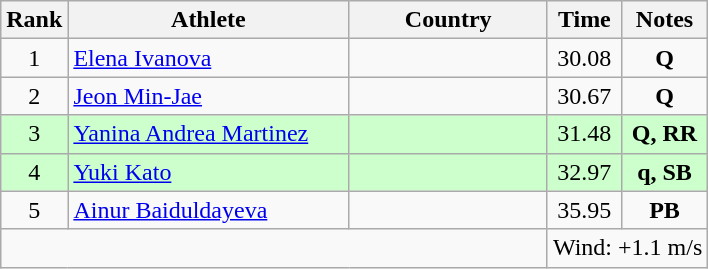<table class="wikitable sortable" style="text-align:center">
<tr>
<th>Rank</th>
<th style="width:180px">Athlete</th>
<th style="width:125px">Country</th>
<th>Time</th>
<th>Notes</th>
</tr>
<tr>
<td>1</td>
<td style="text-align:left;"><a href='#'>Elena Ivanova</a></td>
<td style="text-align:left;"></td>
<td>30.08</td>
<td><strong>Q</strong></td>
</tr>
<tr>
<td>2</td>
<td style="text-align:left;"><a href='#'>Jeon Min-Jae</a></td>
<td style="text-align:left;"></td>
<td>30.67</td>
<td><strong>Q</strong></td>
</tr>
<tr style="background:#cfc;">
<td>3</td>
<td style="text-align:left;"><a href='#'>Yanina Andrea Martinez</a></td>
<td style="text-align:left;"></td>
<td>31.48</td>
<td><strong>Q, RR</strong></td>
</tr>
<tr style="background:#cfc;">
<td>4</td>
<td style="text-align:left;"><a href='#'>Yuki Kato</a></td>
<td style="text-align:left;"></td>
<td>32.97</td>
<td><strong>q, SB</strong></td>
</tr>
<tr>
<td>5</td>
<td style="text-align:left;"><a href='#'>Ainur Baiduldayeva</a></td>
<td style="text-align:left;"></td>
<td>35.95</td>
<td><strong>PB</strong></td>
</tr>
<tr class="sortbottom">
<td colspan="3"></td>
<td colspan="2">Wind: +1.1 m/s</td>
</tr>
</table>
